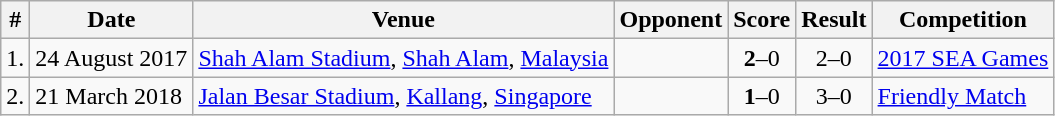<table class="wikitable">
<tr>
<th>#</th>
<th>Date</th>
<th>Venue</th>
<th>Opponent</th>
<th>Score</th>
<th>Result</th>
<th>Competition</th>
</tr>
<tr>
<td>1.</td>
<td>24 August 2017</td>
<td><a href='#'>Shah Alam Stadium</a>, <a href='#'>Shah Alam</a>, <a href='#'>Malaysia</a></td>
<td></td>
<td align=center><strong>2</strong>–0</td>
<td align=center>2–0</td>
<td><a href='#'>2017 SEA Games</a></td>
</tr>
<tr>
<td>2.</td>
<td>21 March 2018</td>
<td><a href='#'>Jalan Besar Stadium</a>, <a href='#'>Kallang</a>, <a href='#'>Singapore</a></td>
<td></td>
<td align=center><strong>1</strong>–0</td>
<td align=center>3–0</td>
<td><a href='#'>Friendly Match</a></td>
</tr>
</table>
